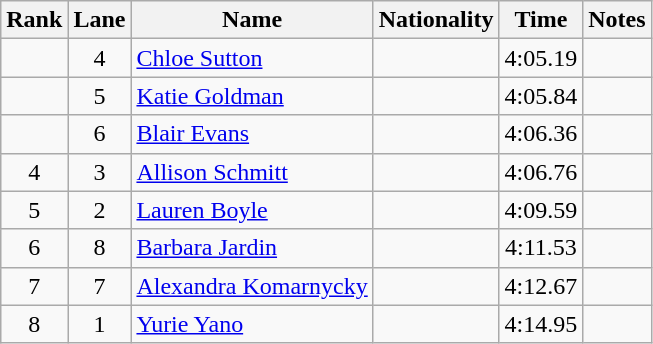<table class="wikitable sortable" style="text-align:center">
<tr>
<th>Rank</th>
<th>Lane</th>
<th>Name</th>
<th>Nationality</th>
<th>Time</th>
<th>Notes</th>
</tr>
<tr>
<td></td>
<td>4</td>
<td align=left><a href='#'>Chloe Sutton</a></td>
<td align=left></td>
<td>4:05.19</td>
<td></td>
</tr>
<tr>
<td></td>
<td>5</td>
<td align=left><a href='#'>Katie Goldman</a></td>
<td align=left></td>
<td>4:05.84</td>
<td></td>
</tr>
<tr>
<td></td>
<td>6</td>
<td align=left><a href='#'>Blair Evans</a></td>
<td align=left></td>
<td>4:06.36</td>
<td></td>
</tr>
<tr>
<td>4</td>
<td>3</td>
<td align=left><a href='#'>Allison Schmitt</a></td>
<td align=left></td>
<td>4:06.76</td>
<td></td>
</tr>
<tr>
<td>5</td>
<td>2</td>
<td align=left><a href='#'>Lauren Boyle</a></td>
<td align=left></td>
<td>4:09.59</td>
<td></td>
</tr>
<tr>
<td>6</td>
<td>8</td>
<td align=left><a href='#'>Barbara Jardin</a></td>
<td align=left></td>
<td>4:11.53</td>
<td></td>
</tr>
<tr>
<td>7</td>
<td>7</td>
<td align=left><a href='#'>Alexandra Komarnycky</a></td>
<td align=left></td>
<td>4:12.67</td>
<td></td>
</tr>
<tr>
<td>8</td>
<td>1</td>
<td align=left><a href='#'>Yurie Yano</a></td>
<td align=left></td>
<td>4:14.95</td>
<td></td>
</tr>
</table>
